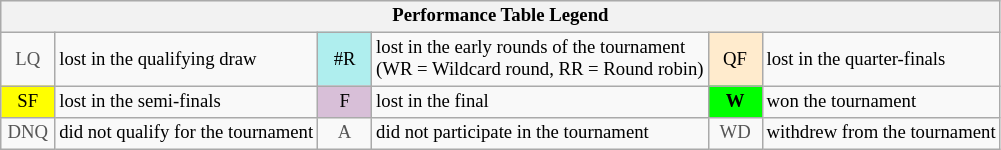<table class="wikitable" style="font-size:78%;">
<tr bgcolor="#efefef">
<th colspan="6">Performance Table Legend</th>
</tr>
<tr>
<td align="center" style="color:#555555;" width="30">LQ</td>
<td>lost in the qualifying draw</td>
<td align="center" style="background:#afeeee;">#R</td>
<td>lost in the early rounds of the tournament<br>(WR = Wildcard round, RR = Round robin)</td>
<td align="center" style="background:#ffebcd;">QF</td>
<td>lost in the quarter-finals</td>
</tr>
<tr>
<td align="center" style="background:yellow;">SF</td>
<td>lost in the semi-finals</td>
<td align="center" style="background:#D8BFD8;">F</td>
<td>lost in the final</td>
<td align="center" style="background:#00ff00;"><strong>W</strong></td>
<td>won the tournament</td>
</tr>
<tr>
<td align="center" style="color:#555555;" width="30">DNQ</td>
<td>did not qualify for the tournament</td>
<td align="center" style="color:#555555;" width="30">A</td>
<td>did not participate in the tournament</td>
<td align="center" style="color:#555555;" width="30">WD</td>
<td>withdrew from the tournament</td>
</tr>
</table>
